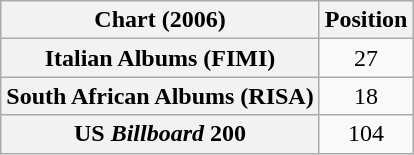<table class="wikitable sortable plainrowheaders" style="text-align:center;">
<tr>
<th scope="col">Chart (2006)</th>
<th scope="col">Position</th>
</tr>
<tr>
<th scope="row">Italian Albums (FIMI)</th>
<td>27</td>
</tr>
<tr>
<th scope="row">South African Albums (RISA)</th>
<td>18</td>
</tr>
<tr>
<th scope="row">US <em>Billboard</em> 200</th>
<td>104</td>
</tr>
</table>
